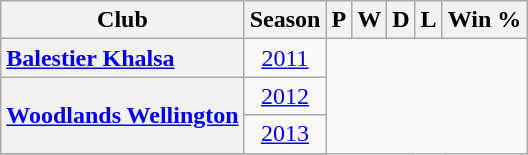<table class="wikitable sortable plainrowheaders" style="text-align:center;">
<tr>
<th scope="col">Club</th>
<th scope="col">Season</th>
<th scope="col">P</th>
<th scope="col">W</th>
<th scope="col">D</th>
<th scope="col">L</th>
<th scope="col">Win %</th>
</tr>
<tr>
<th scope="row" style="text-align: left;"> <a href='#'>Balestier Khalsa</a></th>
<td><a href='#'>2011</a><br></td>
</tr>
<tr>
<th rowspan="2" scope="row" style="text-align: left;"> <a href='#'>Woodlands Wellington</a></th>
<td><a href='#'>2012</a><br></td>
</tr>
<tr>
<td><a href='#'>2013</a><br></td>
</tr>
<tr>
</tr>
</table>
